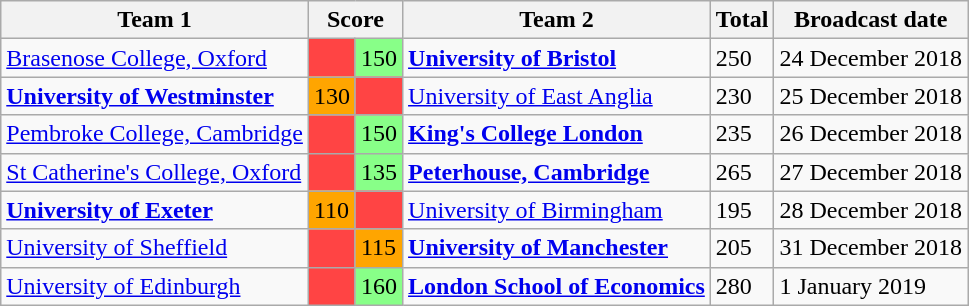<table class="wikitable">
<tr>
<th>Team 1</th>
<th colspan=2>Score</th>
<th>Team 2</th>
<th>Total</th>
<th>Broadcast date</th>
</tr>
<tr>
<td><a href='#'>Brasenose College, Oxford</a></td>
<td style="background:#f44;"></td>
<td style="background:#88ff88">150</td>
<td><strong><a href='#'>University of Bristol</a></strong></td>
<td>250</td>
<td>24 December 2018</td>
</tr>
<tr>
<td><strong><a href='#'>University of Westminster</a></strong></td>
<td style="background:orange;">130</td>
<td style="background:#f44;"></td>
<td><a href='#'>University of East Anglia</a></td>
<td>230</td>
<td>25 December 2018</td>
</tr>
<tr>
<td><a href='#'>Pembroke College, Cambridge</a></td>
<td style="background:#f44;"></td>
<td style="background:#88ff88">150</td>
<td><strong><a href='#'>King's College London</a></strong></td>
<td>235</td>
<td>26 December 2018</td>
</tr>
<tr>
<td><a href='#'>St Catherine's College, Oxford</a></td>
<td style="background:#f44;"></td>
<td style="background:#88ff88">135</td>
<td><strong><a href='#'>Peterhouse, Cambridge</a></strong></td>
<td>265</td>
<td>27 December 2018</td>
</tr>
<tr>
<td><strong><a href='#'>University of Exeter</a></strong></td>
<td style="background:orange">110</td>
<td style="background:#f44;"></td>
<td><a href='#'>University of Birmingham</a></td>
<td>195</td>
<td>28 December 2018</td>
</tr>
<tr>
<td><a href='#'>University of Sheffield</a></td>
<td style="background:#f44;"></td>
<td style="background:orange">115</td>
<td><strong><a href='#'>University of Manchester</a></strong></td>
<td>205</td>
<td>31 December 2018</td>
</tr>
<tr>
<td><a href='#'>University of Edinburgh</a></td>
<td style="background:#f44;"></td>
<td style="background:#88ff88">160</td>
<td><strong><a href='#'>London School of Economics</a></strong></td>
<td>280</td>
<td>1 January 2019</td>
</tr>
</table>
